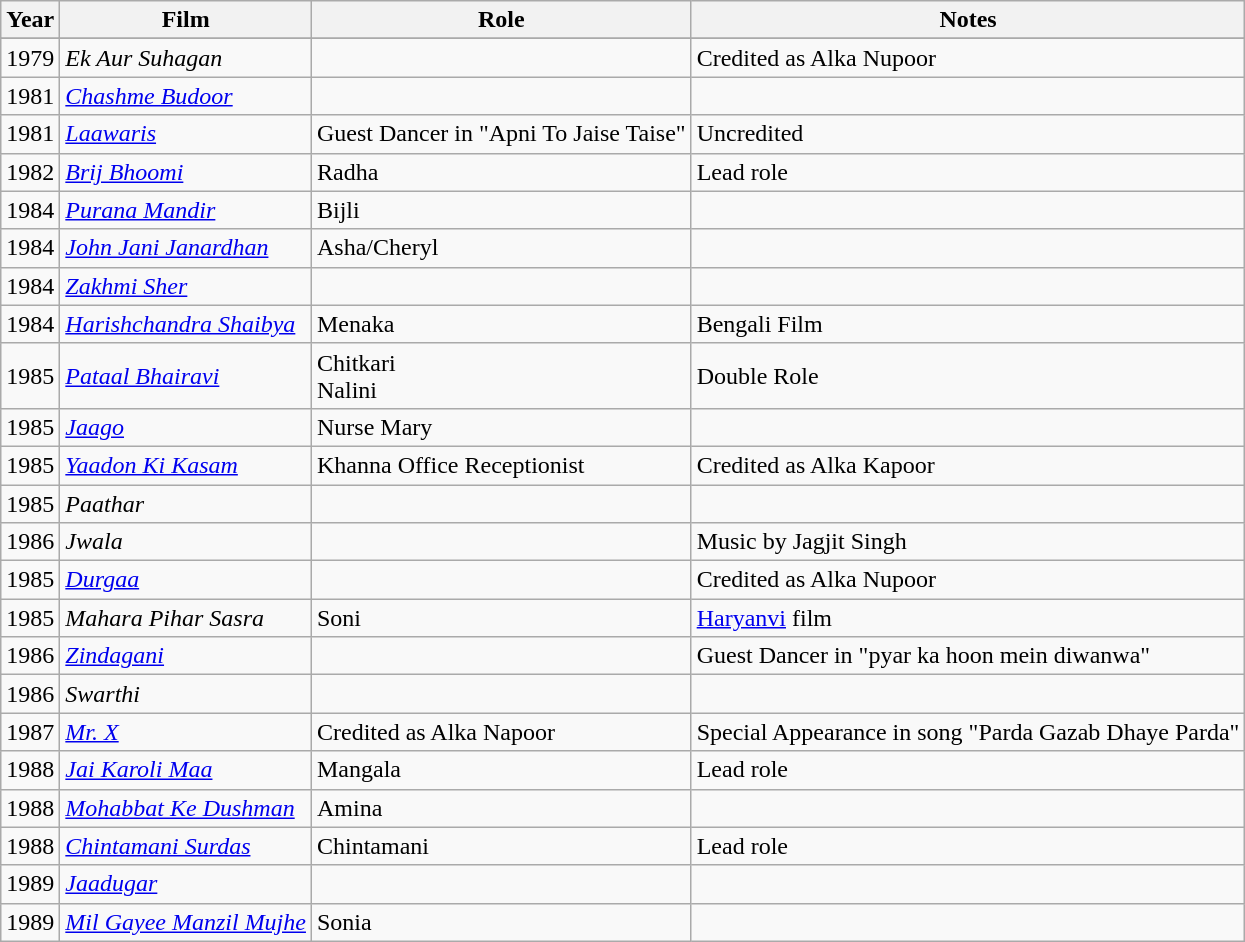<table class="wikitable">
<tr>
<th>Year</th>
<th>Film</th>
<th>Role</th>
<th>Notes</th>
</tr>
<tr>
</tr>
<tr>
<td>1979</td>
<td><em>Ek Aur Suhagan</em></td>
<td></td>
<td>Credited as Alka Nupoor</td>
</tr>
<tr>
<td>1981</td>
<td><em><a href='#'>Chashme Budoor</a></em></td>
<td></td>
<td></td>
</tr>
<tr>
<td>1981</td>
<td><em><a href='#'>Laawaris</a></em></td>
<td>Guest Dancer in "Apni To Jaise Taise"</td>
<td>Uncredited</td>
</tr>
<tr>
<td>1982</td>
<td><em><a href='#'>Brij Bhoomi</a></em></td>
<td>Radha</td>
<td>Lead role</td>
</tr>
<tr>
<td>1984</td>
<td><em><a href='#'>Purana Mandir</a></em></td>
<td>Bijli</td>
<td></td>
</tr>
<tr>
<td>1984</td>
<td><em><a href='#'>John Jani Janardhan</a></em></td>
<td>Asha/Cheryl</td>
<td></td>
</tr>
<tr>
<td>1984</td>
<td><em><a href='#'>Zakhmi Sher</a></em></td>
<td></td>
<td></td>
</tr>
<tr>
<td>1984</td>
<td><em><a href='#'>Harishchandra Shaibya</a></em></td>
<td>Menaka</td>
<td>Bengali Film</td>
</tr>
<tr>
<td>1985</td>
<td><em><a href='#'>Pataal Bhairavi</a></em></td>
<td>Chitkari<br>Nalini</td>
<td>Double Role</td>
</tr>
<tr>
<td>1985</td>
<td><em><a href='#'>Jaago</a></em></td>
<td>Nurse Mary</td>
<td></td>
</tr>
<tr>
<td>1985</td>
<td><em><a href='#'>Yaadon Ki Kasam</a></em></td>
<td>Khanna Office Receptionist</td>
<td>Credited as Alka Kapoor</td>
</tr>
<tr>
<td>1985</td>
<td><em>Paathar</em></td>
<td></td>
<td></td>
</tr>
<tr>
<td>1986</td>
<td><em>Jwala</em></td>
<td></td>
<td>Music by Jagjit Singh</td>
</tr>
<tr>
<td>1985</td>
<td><em><a href='#'>Durgaa</a></em></td>
<td></td>
<td>Credited as Alka Nupoor</td>
</tr>
<tr>
<td>1985</td>
<td><em>Mahara Pihar Sasra</em></td>
<td>Soni</td>
<td><a href='#'>Haryanvi</a> film</td>
</tr>
<tr>
<td>1986</td>
<td><em><a href='#'>Zindagani</a></em></td>
<td></td>
<td>Guest Dancer in "pyar ka hoon mein diwanwa"</td>
</tr>
<tr>
<td>1986</td>
<td><em>Swarthi</em></td>
<td></td>
<td></td>
</tr>
<tr>
<td>1987</td>
<td><em><a href='#'>Mr. X</a></em></td>
<td>Credited as Alka Napoor</td>
<td>Special Appearance in song "Parda Gazab Dhaye Parda"</td>
</tr>
<tr>
<td>1988</td>
<td><em><a href='#'>Jai Karoli Maa</a></em></td>
<td>Mangala</td>
<td>Lead role</td>
</tr>
<tr>
<td>1988</td>
<td><em><a href='#'>Mohabbat Ke Dushman</a></em></td>
<td>Amina</td>
<td></td>
</tr>
<tr>
<td>1988</td>
<td><em><a href='#'>Chintamani Surdas</a></em></td>
<td>Chintamani</td>
<td>Lead role</td>
</tr>
<tr>
<td>1989</td>
<td><em><a href='#'>Jaadugar</a></em></td>
<td></td>
<td></td>
</tr>
<tr>
<td>1989</td>
<td><em><a href='#'>Mil Gayee Manzil Mujhe</a></em></td>
<td>Sonia</td>
<td></td>
</tr>
</table>
